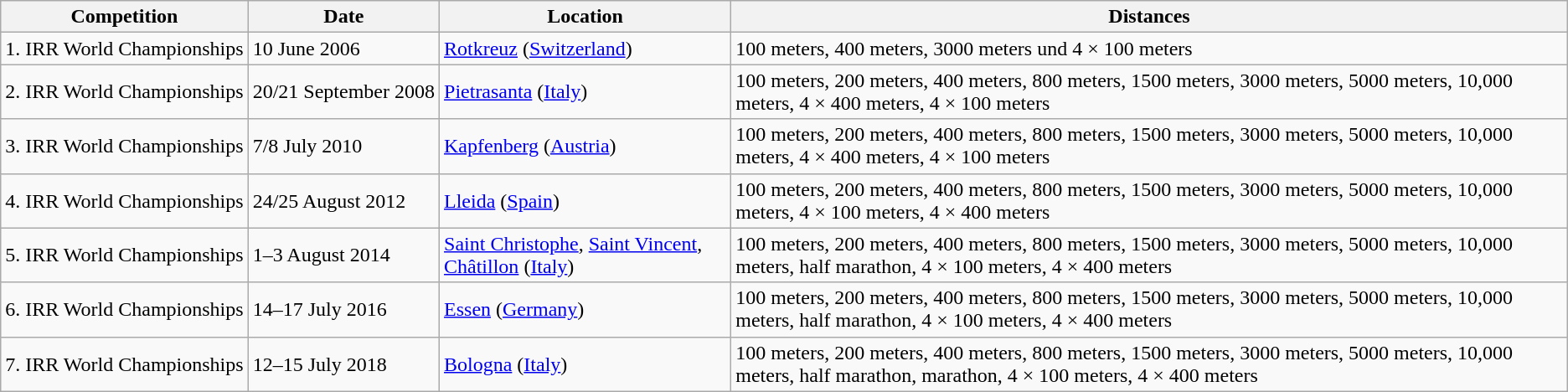<table class="wikitable">
<tr>
<th>Competition</th>
<th>Date</th>
<th>Location</th>
<th>Distances</th>
</tr>
<tr>
<td nowrap>1. IRR World Championships</td>
<td>10 June 2006</td>
<td><a href='#'>Rotkreuz</a> (<a href='#'>Switzerland</a>)</td>
<td>100 meters, 400 meters, 3000 meters und 4 × 100 meters</td>
</tr>
<tr>
<td>2. IRR World Championships</td>
<td nowrap>20/21 September 2008</td>
<td><a href='#'>Pietrasanta</a> (<a href='#'>Italy</a>)</td>
<td>100 meters, 200 meters, 400 meters, 800 meters, 1500 meters, 3000 meters, 5000 meters, 10,000 meters, 4 × 400 meters, 4 × 100 meters</td>
</tr>
<tr>
<td>3. IRR World Championships</td>
<td>7/8 July 2010</td>
<td><a href='#'>Kapfenberg</a> (<a href='#'>Austria</a>)</td>
<td>100 meters, 200 meters, 400 meters, 800 meters, 1500 meters, 3000 meters, 5000 meters, 10,000 meters, 4 × 400 meters, 4 × 100 meters</td>
</tr>
<tr>
<td>4. IRR World Championships</td>
<td>24/25 August 2012</td>
<td><a href='#'>Lleida</a> (<a href='#'>Spain</a>)</td>
<td>100 meters, 200 meters, 400 meters, 800 meters, 1500 meters, 3000 meters, 5000 meters, 10,000 meters, 4 × 100 meters, 4 × 400 meters</td>
</tr>
<tr>
<td>5. IRR World Championships</td>
<td>1–3 August 2014</td>
<td><a href='#'>Saint Christophe</a>, <a href='#'>Saint Vincent</a>, <a href='#'>Châtillon</a> (<a href='#'>Italy</a>)</td>
<td>100 meters, 200 meters, 400 meters, 800 meters, 1500 meters, 3000 meters, 5000 meters, 10,000 meters, half marathon, 4 × 100 meters, 4 × 400 meters</td>
</tr>
<tr>
<td>6. IRR World Championships</td>
<td>14–17 July 2016</td>
<td><a href='#'>Essen</a> (<a href='#'>Germany</a>)</td>
<td>100 meters, 200 meters, 400 meters, 800 meters, 1500 meters, 3000 meters, 5000 meters, 10,000 meters, half marathon, 4 × 100 meters, 4 × 400 meters</td>
</tr>
<tr>
<td>7. IRR World Championships</td>
<td>12–15 July 2018</td>
<td><a href='#'>Bologna</a> (<a href='#'>Italy</a>)</td>
<td>100 meters, 200 meters, 400 meters, 800 meters, 1500 meters, 3000 meters, 5000 meters, 10,000 meters, half marathon, marathon, 4 × 100 meters, 4 × 400 meters</td>
</tr>
</table>
